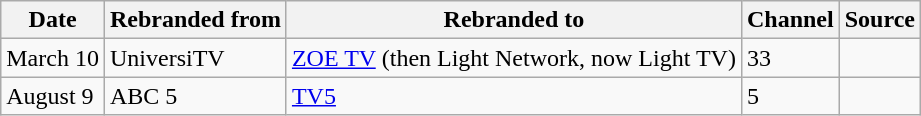<table class="wikitable">
<tr>
<th>Date</th>
<th>Rebranded from</th>
<th>Rebranded to</th>
<th>Channel</th>
<th>Source</th>
</tr>
<tr>
<td>March 10</td>
<td>UniversiTV</td>
<td><a href='#'>ZOE TV</a> (then Light Network, now Light TV)</td>
<td>33</td>
<td></td>
</tr>
<tr>
<td>August 9</td>
<td>ABC 5</td>
<td><a href='#'>TV5</a></td>
<td>5</td>
<td></td>
</tr>
</table>
